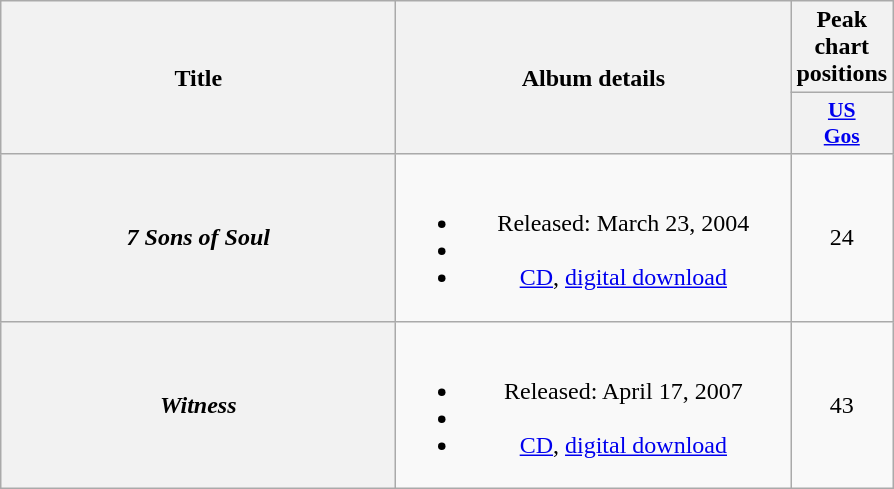<table class="wikitable plainrowheaders" style="text-align:center;">
<tr>
<th scope="col" rowspan="2" style="width:16em;">Title</th>
<th scope="col" rowspan="2" style="width:16em;">Album details</th>
<th scope="col" colspan="1">Peak chart positions</th>
</tr>
<tr>
<th style="width:3em; font-size:90%"><a href='#'>US<br>Gos</a></th>
</tr>
<tr>
<th scope="row"><em>7 Sons of Soul</em></th>
<td><br><ul><li>Released: March 23, 2004</li><li></li><li><a href='#'>CD</a>, <a href='#'>digital download</a></li></ul></td>
<td>24</td>
</tr>
<tr>
<th scope="row"><em>Witness</em></th>
<td><br><ul><li>Released: April 17, 2007</li><li></li><li><a href='#'>CD</a>, <a href='#'>digital download</a></li></ul></td>
<td>43</td>
</tr>
</table>
